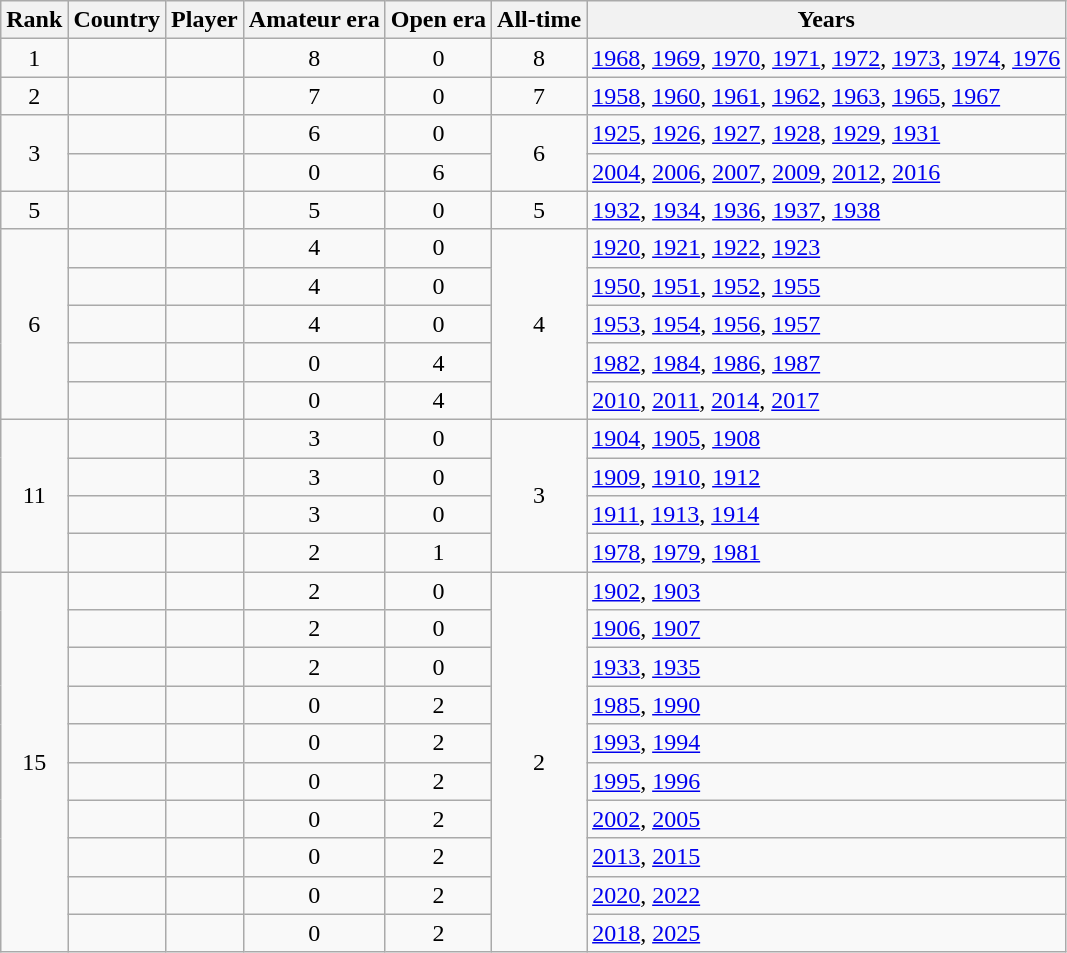<table class="wikitable sortable">
<tr>
<th>Rank</th>
<th>Country</th>
<th>Player</th>
<th>Amateur era</th>
<th>Open era</th>
<th>All-time</th>
<th class="unsortable">Years</th>
</tr>
<tr>
<td align=center>1</td>
<td></td>
<td></td>
<td align=center>8</td>
<td align=center>0</td>
<td align=center>8</td>
<td><a href='#'>1968</a>, <a href='#'>1969</a>, <a href='#'>1970</a>, <a href='#'>1971</a>, <a href='#'>1972</a>, <a href='#'>1973</a>, <a href='#'>1974</a>, <a href='#'>1976</a></td>
</tr>
<tr>
<td align=center>2</td>
<td></td>
<td></td>
<td align=center>7</td>
<td align=center>0</td>
<td align=center>7</td>
<td><a href='#'>1958</a>, <a href='#'>1960</a>, <a href='#'>1961</a>, <a href='#'>1962</a>, <a href='#'>1963</a>, <a href='#'>1965</a>, <a href='#'>1967</a></td>
</tr>
<tr>
<td rowspan=2 align=center>3</td>
<td></td>
<td></td>
<td align=center>6</td>
<td align=center>0</td>
<td rowspan=2 align=center>6</td>
<td><a href='#'>1925</a>, <a href='#'>1926</a>, <a href='#'>1927</a>, <a href='#'>1928</a>, <a href='#'>1929</a>, <a href='#'>1931</a></td>
</tr>
<tr>
<td></td>
<td></td>
<td align=center>0</td>
<td align=center>6</td>
<td><a href='#'>2004</a>, <a href='#'>2006</a>, <a href='#'>2007</a>, <a href='#'>2009</a>, <a href='#'>2012</a>, <a href='#'>2016</a></td>
</tr>
<tr>
<td align=center>5</td>
<td></td>
<td></td>
<td align=center>5</td>
<td align=center>0</td>
<td align=center>5</td>
<td><a href='#'>1932</a>, <a href='#'>1934</a>, <a href='#'>1936</a>, <a href='#'>1937</a>, <a href='#'>1938</a></td>
</tr>
<tr>
<td rowspan=5 align=center>6</td>
<td></td>
<td></td>
<td align=center>4</td>
<td align=center>0</td>
<td rowspan=5 align=center>4</td>
<td><a href='#'>1920</a>, <a href='#'>1921</a>, <a href='#'>1922</a>, <a href='#'>1923</a></td>
</tr>
<tr>
<td></td>
<td></td>
<td align=center>4</td>
<td align=center>0</td>
<td><a href='#'>1950</a>, <a href='#'>1951</a>, <a href='#'>1952</a>, <a href='#'>1955</a></td>
</tr>
<tr>
<td></td>
<td></td>
<td align=center>4</td>
<td align=center>0</td>
<td><a href='#'>1953</a>, <a href='#'>1954</a>, <a href='#'>1956</a>, <a href='#'>1957</a></td>
</tr>
<tr>
<td></td>
<td></td>
<td align=center>0</td>
<td align=center>4</td>
<td><a href='#'>1982</a>, <a href='#'>1984</a>, <a href='#'>1986</a>, <a href='#'>1987</a></td>
</tr>
<tr>
<td></td>
<td></td>
<td align=center>0</td>
<td align=center>4</td>
<td><a href='#'>2010</a>, <a href='#'>2011</a>, <a href='#'>2014</a>, <a href='#'>2017</a></td>
</tr>
<tr>
<td rowspan=4 align=center>11</td>
<td></td>
<td></td>
<td align=center>3</td>
<td align=center>0</td>
<td rowspan=4 align=center>3</td>
<td><a href='#'>1904</a>, <a href='#'>1905</a>, <a href='#'>1908</a></td>
</tr>
<tr>
<td></td>
<td></td>
<td align=center>3</td>
<td align=center>0</td>
<td><a href='#'>1909</a>, <a href='#'>1910</a>, <a href='#'>1912</a></td>
</tr>
<tr>
<td></td>
<td></td>
<td align=center>3</td>
<td align=center>0</td>
<td><a href='#'>1911</a>, <a href='#'>1913</a>, <a href='#'>1914</a></td>
</tr>
<tr>
<td></td>
<td></td>
<td align=center>2</td>
<td align=center>1</td>
<td><a href='#'>1978</a>, <a href='#'>1979</a>, <a href='#'>1981</a></td>
</tr>
<tr>
<td rowspan=10 align=center>15</td>
<td></td>
<td></td>
<td align=center>2</td>
<td align=center>0</td>
<td rowspan=10 align=center>2</td>
<td><a href='#'>1902</a>, <a href='#'>1903</a></td>
</tr>
<tr>
<td></td>
<td></td>
<td align=center>2</td>
<td align=center>0</td>
<td><a href='#'>1906</a>, <a href='#'>1907</a></td>
</tr>
<tr>
<td></td>
<td></td>
<td align=center>2</td>
<td align=center>0</td>
<td><a href='#'>1933</a>, <a href='#'>1935</a></td>
</tr>
<tr>
<td></td>
<td></td>
<td align=center>0</td>
<td align=center>2</td>
<td><a href='#'>1985</a>, <a href='#'>1990</a></td>
</tr>
<tr>
<td></td>
<td></td>
<td align=center>0</td>
<td align=center>2</td>
<td><a href='#'>1993</a>, <a href='#'>1994</a></td>
</tr>
<tr>
<td></td>
<td></td>
<td align=center>0</td>
<td align=center>2</td>
<td><a href='#'>1995</a>, <a href='#'>1996</a></td>
</tr>
<tr>
<td></td>
<td></td>
<td align=center>0</td>
<td align=center>2</td>
<td><a href='#'>2002</a>, <a href='#'>2005</a></td>
</tr>
<tr>
<td></td>
<td></td>
<td align=center>0</td>
<td align=center>2</td>
<td><a href='#'>2013</a>, <a href='#'>2015</a></td>
</tr>
<tr>
<td></td>
<td><strong></strong></td>
<td align=center>0</td>
<td align=center>2</td>
<td><a href='#'>2020</a>, <a href='#'>2022</a></td>
</tr>
<tr>
<td></td>
<td><strong></strong></td>
<td align=center>0</td>
<td align=center>2</td>
<td><a href='#'>2018</a>, <a href='#'>2025</a></td>
</tr>
</table>
